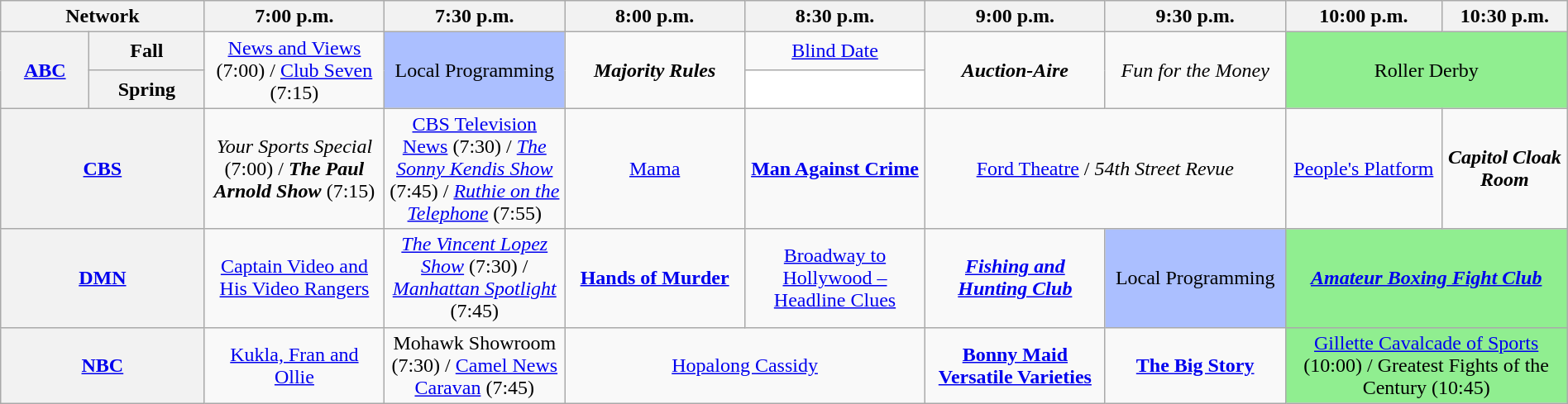<table class="wikitable" style="width:100%;margin-right:0;text-align:center">
<tr>
<th colspan="2" style="width:13%;">Network</th>
<th style="width:11.5%;">7:00 p.m.</th>
<th style="width:11.5%;">7:30 p.m.</th>
<th style="width:11.5%;">8:00 p.m.</th>
<th style="width:11.5%;">8:30 p.m.</th>
<th style="width:11.5%;">9:00 p.m.</th>
<th style="width:11.5%;">9:30 p.m.</th>
<th style="width:10%;">10:00 p.m.</th>
<th style="width:10%;">10:30 p.m.</th>
</tr>
<tr>
<th rowspan="2"><a href='#'>ABC</a></th>
<th>Fall</th>
<td rowspan="2"><a href='#'>News and Views</a> (7:00) / <a href='#'>Club Seven</a> (7:15)</td>
<td rowspan="2" bgcolor="#abbfff">Local Programming</td>
<td rowspan="2"><strong><em>Majority Rules</em></strong></td>
<td><a href='#'>Blind Date</a></td>
<td rowspan="2"><strong><em>Auction-Aire</em></strong></td>
<td rowspan="2"><em>Fun for the Money</em></td>
<td colspan="2" rowspan="2" bgcolor="lightgreen">Roller Derby</td>
</tr>
<tr>
<th>Spring</th>
<td bgcolor="white"></td>
</tr>
<tr>
<th colspan="2"><a href='#'>CBS</a></th>
<td><em>Your Sports Special</em> (7:00) / <strong><em>The Paul Arnold Show</em></strong> (7:15)</td>
<td><a href='#'>CBS Television News</a> (7:30) / <em><a href='#'>The Sonny Kendis Show</a></em> (7:45) / <em><a href='#'>Ruthie on the Telephone</a></em> (7:55)</td>
<td><a href='#'>Mama</a></td>
<td><strong><a href='#'>Man Against Crime</a></strong></td>
<td colspan="2"><a href='#'>Ford Theatre</a> / <em>54th Street Revue</em></td>
<td><a href='#'>People's Platform</a></td>
<td><strong><em>Capitol Cloak Room</em></strong></td>
</tr>
<tr>
<th colspan="2"><a href='#'>DMN</a></th>
<td><a href='#'>Captain Video and His Video Rangers</a></td>
<td><em><a href='#'>The Vincent Lopez Show</a></em> (7:30) / <em><a href='#'>Manhattan Spotlight</a></em> (7:45)</td>
<td><strong><a href='#'>Hands of Murder</a></strong></td>
<td><a href='#'>Broadway to Hollywood – Headline Clues</a></td>
<td><strong><em><a href='#'>Fishing and Hunting Club</a></em></strong></td>
<td bgcolor="#abbfff">Local Programming</td>
<td colspan="2" bgcolor="lightgreen"><strong><em><a href='#'>Amateur Boxing Fight Club</a></em></strong></td>
</tr>
<tr>
<th colspan="2"><a href='#'>NBC</a></th>
<td><a href='#'>Kukla, Fran and Ollie</a></td>
<td>Mohawk Showroom (7:30) / <a href='#'>Camel News Caravan</a> (7:45)</td>
<td colspan="2"><a href='#'>Hopalong Cassidy</a></td>
<td><strong><a href='#'>Bonny Maid Versatile Varieties</a></strong></td>
<td><strong><a href='#'>The Big Story</a></strong></td>
<td colspan="2" bgcolor="lightgreen"><a href='#'>Gillette Cavalcade of Sports</a> (10:00) / Greatest Fights of the Century (10:45)</td>
</tr>
</table>
